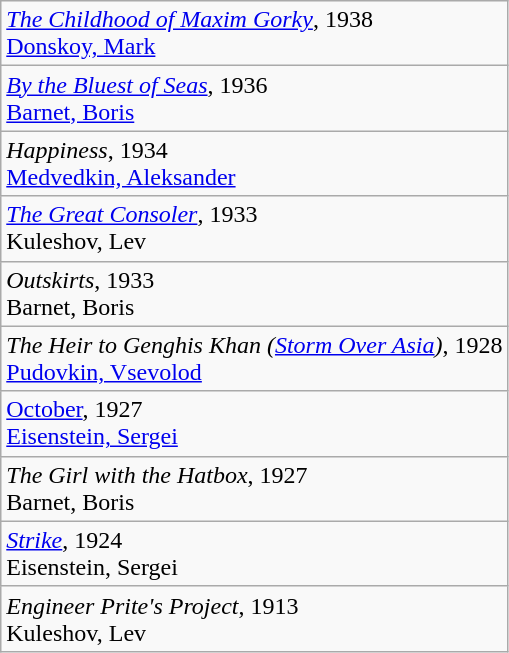<table class="wikitable">
<tr>
<td><em><a href='#'>The Childhood of Maxim Gorky</a></em>, 1938<br><a href='#'>Donskoy, Mark</a></td>
</tr>
<tr>
<td><em><a href='#'>By the Bluest of Seas</a></em>, 1936<br><a href='#'>Barnet, Boris</a></td>
</tr>
<tr>
<td><em>Happiness</em>, 1934<br><a href='#'>Medvedkin, Aleksander</a></td>
</tr>
<tr>
<td><em><a href='#'>The Great Consoler</a></em>, 1933<br>Kuleshov, Lev</td>
</tr>
<tr>
<td><em>Outskirts</em>, 1933<br>Barnet, Boris</td>
</tr>
<tr>
<td><em>The Heir to Genghis Khan (<a href='#'>Storm Over Asia</a>)</em>, 1928<br><a href='#'>Pudovkin, Vsevolod</a></td>
</tr>
<tr>
<td><a href='#'>October</a>, 1927<br><a href='#'>Eisenstein, Sergei</a></td>
</tr>
<tr>
<td><em>The Girl with the Hatbox</em>, 1927<br>Barnet, Boris</td>
</tr>
<tr>
<td><em><a href='#'>Strike</a></em>, 1924<br>Eisenstein, Sergei</td>
</tr>
<tr>
<td><em>Engineer Prite's Project</em>, 1913<br>Kuleshov, Lev</td>
</tr>
</table>
